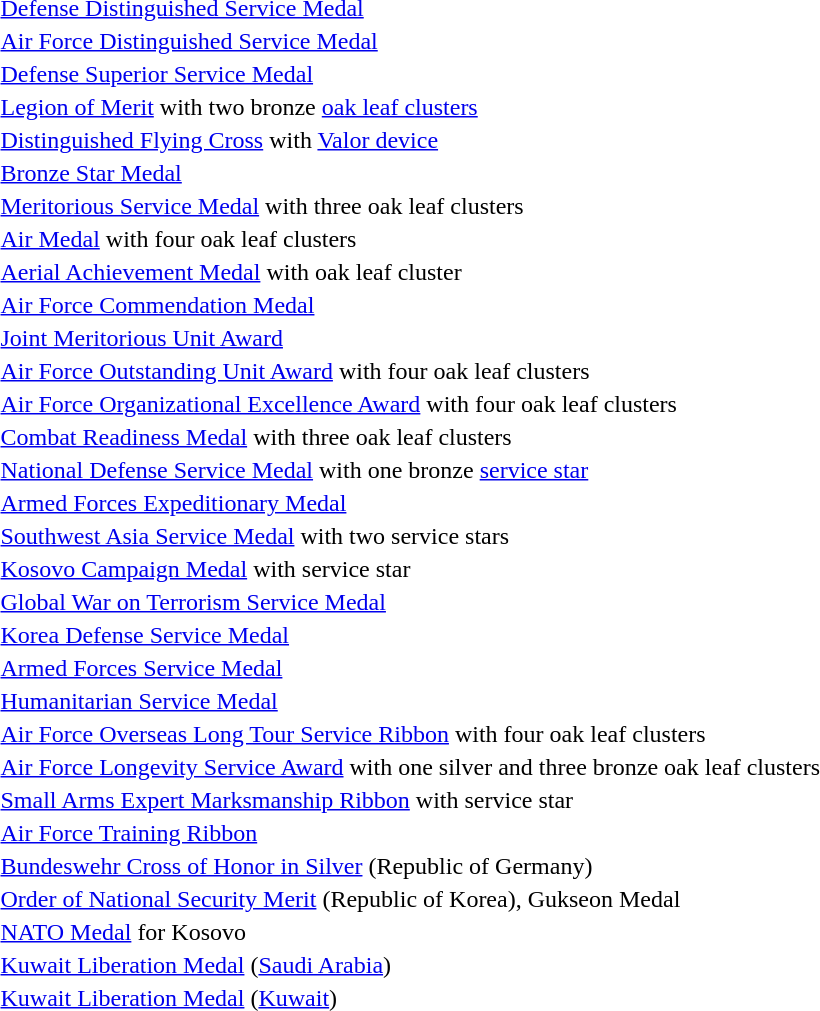<table>
<tr>
<td></td>
<td><a href='#'>Defense Distinguished Service Medal</a></td>
</tr>
<tr>
<td></td>
<td><a href='#'>Air Force Distinguished Service Medal</a></td>
</tr>
<tr>
<td></td>
<td><a href='#'>Defense Superior Service Medal</a></td>
</tr>
<tr>
<td></td>
<td><a href='#'>Legion of Merit</a> with two bronze <a href='#'>oak leaf clusters</a></td>
</tr>
<tr>
<td></td>
<td><a href='#'>Distinguished Flying Cross</a> with <a href='#'>Valor device</a></td>
</tr>
<tr>
<td></td>
<td><a href='#'>Bronze Star Medal</a></td>
</tr>
<tr>
<td></td>
<td><a href='#'>Meritorious Service Medal</a> with three oak leaf clusters</td>
</tr>
<tr>
<td></td>
<td><a href='#'>Air Medal</a> with four oak leaf clusters</td>
</tr>
<tr>
<td></td>
<td><a href='#'>Aerial Achievement Medal</a> with oak leaf cluster</td>
</tr>
<tr>
<td></td>
<td><a href='#'>Air Force Commendation Medal</a></td>
</tr>
<tr>
<td></td>
<td><a href='#'>Joint Meritorious Unit Award</a></td>
</tr>
<tr>
<td></td>
<td><a href='#'>Air Force Outstanding Unit Award</a> with four oak leaf clusters</td>
</tr>
<tr>
<td></td>
<td><a href='#'>Air Force Organizational Excellence Award</a> with four oak leaf clusters</td>
</tr>
<tr>
<td></td>
<td><a href='#'>Combat Readiness Medal</a> with three oak leaf clusters</td>
</tr>
<tr>
<td></td>
<td><a href='#'>National Defense Service Medal</a> with one bronze <a href='#'>service star</a></td>
</tr>
<tr>
<td></td>
<td><a href='#'>Armed Forces Expeditionary Medal</a></td>
</tr>
<tr>
<td></td>
<td><a href='#'>Southwest Asia Service Medal</a> with two service stars</td>
</tr>
<tr>
<td></td>
<td><a href='#'>Kosovo Campaign Medal</a> with service star</td>
</tr>
<tr>
<td></td>
<td><a href='#'>Global War on Terrorism Service Medal</a></td>
</tr>
<tr>
<td></td>
<td><a href='#'>Korea Defense Service Medal</a></td>
</tr>
<tr>
<td></td>
<td><a href='#'>Armed Forces Service Medal</a></td>
</tr>
<tr>
<td></td>
<td><a href='#'>Humanitarian Service Medal</a></td>
</tr>
<tr>
<td></td>
<td><a href='#'>Air Force Overseas Long Tour Service Ribbon</a> with four oak leaf clusters</td>
</tr>
<tr>
<td></td>
<td><a href='#'>Air Force Longevity Service Award</a> with one silver and three bronze oak leaf clusters</td>
</tr>
<tr>
<td></td>
<td><a href='#'>Small Arms Expert Marksmanship Ribbon</a> with service star</td>
</tr>
<tr>
<td></td>
<td><a href='#'>Air Force Training Ribbon</a></td>
</tr>
<tr>
<td></td>
<td><a href='#'>Bundeswehr Cross of Honor in Silver</a> (Republic of Germany)</td>
</tr>
<tr>
<td></td>
<td><a href='#'>Order of National Security Merit</a> (Republic of Korea), Gukseon Medal</td>
</tr>
<tr>
<td></td>
<td><a href='#'>NATO Medal</a> for Kosovo</td>
</tr>
<tr>
<td></td>
<td><a href='#'>Kuwait Liberation Medal</a> (<a href='#'>Saudi Arabia</a>)</td>
</tr>
<tr>
<td></td>
<td><a href='#'>Kuwait Liberation Medal</a> (<a href='#'>Kuwait</a>)</td>
</tr>
</table>
